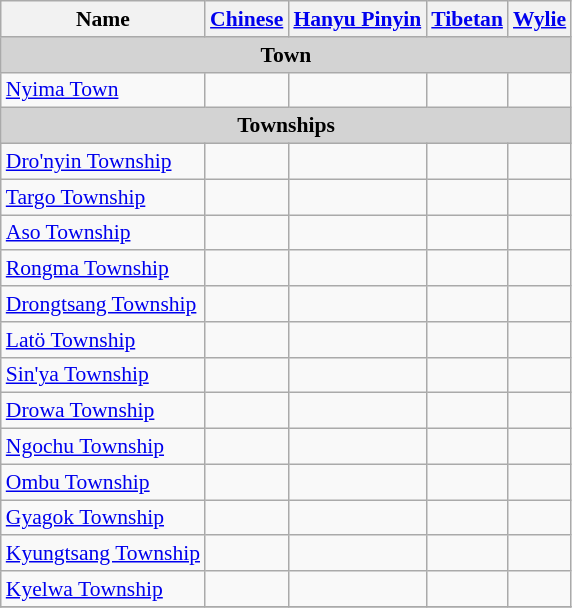<table class="wikitable"  style="font-size:90%;" align=center>
<tr>
<th>Name</th>
<th><a href='#'>Chinese</a></th>
<th><a href='#'>Hanyu Pinyin</a></th>
<th><a href='#'>Tibetan</a></th>
<th><a href='#'>Wylie</a></th>
</tr>
<tr --------->
<td colspan="5"  style="text-align:center; background:#d3d3d3;"><strong>Town</strong></td>
</tr>
<tr --------->
<td><a href='#'>Nyima Town</a></td>
<td></td>
<td></td>
<td></td>
<td></td>
</tr>
<tr --------->
<td colspan="5"  style="text-align:center; background:#d3d3d3;"><strong>Townships</strong></td>
</tr>
<tr --------->
<td><a href='#'>Dro'nyin Township</a></td>
<td></td>
<td></td>
<td></td>
<td></td>
</tr>
<tr>
<td><a href='#'>Targo Township</a></td>
<td></td>
<td></td>
<td></td>
<td></td>
</tr>
<tr>
<td><a href='#'>Aso Township</a></td>
<td></td>
<td></td>
<td></td>
<td></td>
</tr>
<tr>
<td><a href='#'>Rongma Township</a></td>
<td></td>
<td></td>
<td></td>
<td></td>
</tr>
<tr>
<td><a href='#'>Drongtsang Township</a></td>
<td></td>
<td></td>
<td></td>
<td></td>
</tr>
<tr>
<td><a href='#'>Latö Township</a></td>
<td></td>
<td></td>
<td></td>
<td></td>
</tr>
<tr>
<td><a href='#'>Sin'ya Township</a></td>
<td></td>
<td></td>
<td></td>
<td></td>
</tr>
<tr>
<td><a href='#'>Drowa Township</a></td>
<td></td>
<td></td>
<td></td>
<td></td>
</tr>
<tr>
<td><a href='#'>Ngochu Township</a></td>
<td></td>
<td></td>
<td></td>
<td></td>
</tr>
<tr>
<td><a href='#'>Ombu Township</a></td>
<td></td>
<td></td>
<td></td>
<td></td>
</tr>
<tr>
<td><a href='#'>Gyagok Township</a></td>
<td></td>
<td></td>
<td></td>
<td></td>
</tr>
<tr>
<td><a href='#'>Kyungtsang Township</a></td>
<td></td>
<td></td>
<td></td>
<td></td>
</tr>
<tr>
<td><a href='#'>Kyelwa Township</a></td>
<td></td>
<td></td>
<td></td>
<td></td>
</tr>
<tr>
</tr>
</table>
